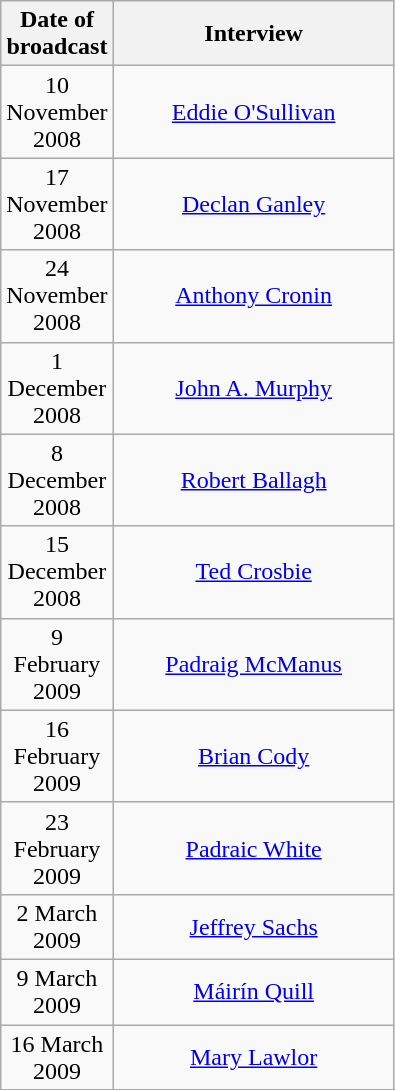<table class="wikitable">
<tr>
<th width="50" rowspan="1">Date of broadcast</th>
<th width="180" rowspan="1">Interview</th>
</tr>
<tr>
<td align="center">10 November 2008</td>
<td align="center"><a href='#'>Eddie O'Sullivan</a></td>
</tr>
<tr>
<td align="center">17 November 2008</td>
<td align="center"><a href='#'>Declan Ganley</a></td>
</tr>
<tr>
<td align="center">24 November 2008</td>
<td align="center"><a href='#'>Anthony Cronin</a></td>
</tr>
<tr>
<td align="center">1 December 2008</td>
<td align="center"><a href='#'>John A. Murphy</a></td>
</tr>
<tr>
<td align="center">8 December 2008</td>
<td align="center"><a href='#'>Robert Ballagh</a></td>
</tr>
<tr>
<td align="center">15 December 2008</td>
<td align="center"><a href='#'>Ted Crosbie</a></td>
</tr>
<tr>
<td align="center">9 February 2009</td>
<td align="center"><a href='#'>Padraig McManus</a></td>
</tr>
<tr>
<td align="center">16 February 2009</td>
<td align="center"><a href='#'>Brian Cody</a></td>
</tr>
<tr>
<td align="center">23 February 2009</td>
<td align="center"><a href='#'>Padraic White</a></td>
</tr>
<tr>
<td align="center">2 March 2009</td>
<td align="center"><a href='#'>Jeffrey Sachs</a></td>
</tr>
<tr>
<td align="center">9 March 2009</td>
<td align="center"><a href='#'>Máirín Quill</a></td>
</tr>
<tr>
<td align="center">16 March 2009</td>
<td align="center"><a href='#'>Mary Lawlor</a></td>
</tr>
<tr>
</tr>
</table>
